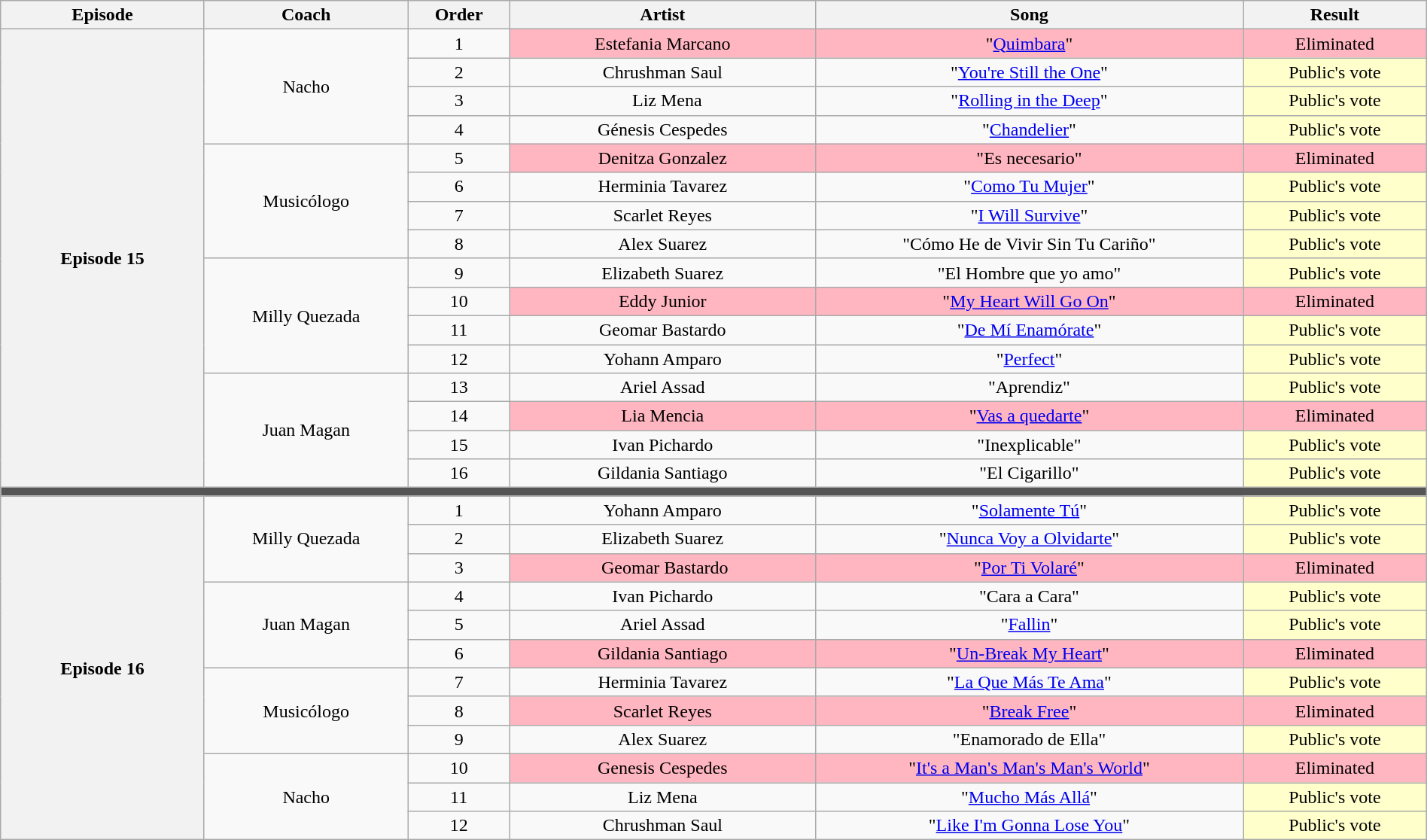<table class="wikitable" style="text-align:center; width:100%">
<tr>
<th style="width:10%">Episode</th>
<th style="width:10%">Coach</th>
<th style="width:05%">Order</th>
<th style="width:15%">Artist</th>
<th style="width:21%">Song</th>
<th style="width:9%">Result</th>
</tr>
<tr>
<th scope="row" rowspan="16">Episode 15<br></th>
<td rowspan="4">Nacho</td>
<td>1</td>
<td style="background:lightpink">Estefania Marcano</td>
<td style="background:lightpink">"<a href='#'>Quimbara</a>"</td>
<td style="background:lightpink">Eliminated</td>
</tr>
<tr>
<td>2</td>
<td>Chrushman Saul</td>
<td>"<a href='#'>You're Still the One</a>"</td>
<td style="background:#FFFFCC">Public's vote</td>
</tr>
<tr>
<td>3</td>
<td>  Liz Mena</td>
<td>"<a href='#'>Rolling in the Deep</a>"</td>
<td style="background:#FFFFCC">Public's vote</td>
</tr>
<tr>
<td>4</td>
<td>Génesis Cespedes</td>
<td>"<a href='#'>Chandelier</a>"</td>
<td style="background:#FFFFCC">Public's vote</td>
</tr>
<tr>
<td rowspan="4">Musicólogo</td>
<td>5</td>
<td style="background:lightpink">Denitza Gonzalez</td>
<td style="background:lightpink">"Es necesario"</td>
<td style="background:lightpink">Eliminated</td>
</tr>
<tr>
<td>6</td>
<td>Herminia Tavarez</td>
<td>"<a href='#'>Como Tu Mujer</a>"</td>
<td style="background:#FFFFCC">Public's vote</td>
</tr>
<tr>
<td>7</td>
<td>Scarlet Reyes</td>
<td>"<a href='#'>I Will Survive</a>"</td>
<td style="background:#FFFFCC">Public's vote</td>
</tr>
<tr>
<td>8</td>
<td>Alex Suarez</td>
<td>"Cómo He de Vivir Sin Tu Cariño"</td>
<td style="background:#FFFFCC">Public's vote</td>
</tr>
<tr>
<td rowspan="4">Milly Quezada</td>
<td>9</td>
<td>Elizabeth Suarez</td>
<td>"El Hombre que yo amo"</td>
<td style="background:#FFFFCC">Public's vote</td>
</tr>
<tr>
<td>10</td>
<td style="background:lightpink">Eddy Junior</td>
<td style="background:lightpink">"<a href='#'>My Heart Will Go On</a>"</td>
<td style="background:lightpink">Eliminated</td>
</tr>
<tr>
<td>11</td>
<td>Geomar Bastardo</td>
<td>"<a href='#'>De Mí Enamórate</a>"</td>
<td style="background:#FFFFCC">Public's vote</td>
</tr>
<tr>
<td>12</td>
<td>Yohann Amparo</td>
<td>"<a href='#'>Perfect</a>"</td>
<td style="background:#FFFFCC">Public's vote</td>
</tr>
<tr>
<td rowspan="4">Juan Magan</td>
<td>13</td>
<td>Ariel Assad</td>
<td>"Aprendiz"</td>
<td style="background:#FFFFCC">Public's vote</td>
</tr>
<tr>
<td>14</td>
<td style="background:lightpink">Lia Mencia</td>
<td style="background:lightpink">"<a href='#'>Vas a quedarte</a>"</td>
<td style="background:lightpink">Eliminated</td>
</tr>
<tr>
<td>15</td>
<td>Ivan Pichardo</td>
<td>"Inexplicable"</td>
<td style="background:#FFFFCC">Public's vote</td>
</tr>
<tr>
<td>16</td>
<td>Gildania Santiago</td>
<td>"El Cigarillo"</td>
<td style="background:#FFFFCC">Public's vote</td>
</tr>
<tr>
<td colspan="6" style="background:#555"></td>
</tr>
<tr>
<th scope="row" rowspan="12">Episode 16<br></th>
<td rowspan="3">Milly Quezada</td>
<td>1</td>
<td>Yohann Amparo</td>
<td>"<a href='#'>Solamente Tú</a>"</td>
<td style="background:#FFFFCC">Public's vote</td>
</tr>
<tr>
<td>2</td>
<td>Elizabeth Suarez</td>
<td>"<a href='#'>Nunca Voy a Olvidarte</a>"</td>
<td style="background:#FFFFCC">Public's vote</td>
</tr>
<tr>
<td>3</td>
<td style="background:lightpink"> Geomar Bastardo</td>
<td style="background:lightpink">"<a href='#'>Por Ti Volaré</a>"</td>
<td style="background:lightpink">Eliminated</td>
</tr>
<tr>
<td rowspan="3">Juan Magan</td>
<td>4</td>
<td>Ivan Pichardo</td>
<td>"Cara a Cara"</td>
<td style="background:#FFFFCC">Public's vote</td>
</tr>
<tr>
<td>5</td>
<td>Ariel Assad</td>
<td>"<a href='#'>Fallin</a>"</td>
<td style="background:#FFFFCC">Public's vote</td>
</tr>
<tr>
<td>6</td>
<td style="background:lightpink">Gildania Santiago</td>
<td style="background:lightpink">"<a href='#'>Un-Break My Heart</a>"</td>
<td style="background:lightpink">Eliminated</td>
</tr>
<tr>
<td rowspan="3">Musicólogo</td>
<td>7</td>
<td>Herminia Tavarez</td>
<td>"<a href='#'>La Que Más Te Ama</a>"</td>
<td style="background:#FFFFCC">Public's vote</td>
</tr>
<tr>
<td>8</td>
<td style="background:lightpink">Scarlet Reyes</td>
<td style="background:lightpink">"<a href='#'>Break Free</a>"</td>
<td style="background:lightpink">Eliminated</td>
</tr>
<tr>
<td>9</td>
<td>Alex Suarez</td>
<td>"Enamorado de Ella"</td>
<td style="background:#FFFFCC">Public's vote</td>
</tr>
<tr>
<td rowspan="3">Nacho</td>
<td>10</td>
<td style="background:lightpink">Genesis Cespedes</td>
<td style="background:lightpink">"<a href='#'>It's a Man's Man's Man's World</a>"</td>
<td style="background:lightpink">Eliminated</td>
</tr>
<tr>
<td>11</td>
<td>Liz Mena</td>
<td>"<a href='#'>Mucho Más Allá</a>"</td>
<td style="background:#FFFFCC">Public's vote</td>
</tr>
<tr>
<td>12</td>
<td>Chrushman Saul</td>
<td>"<a href='#'>Like I'm Gonna Lose You</a>"</td>
<td style="background:#FFFFCC">Public's vote</td>
</tr>
</table>
